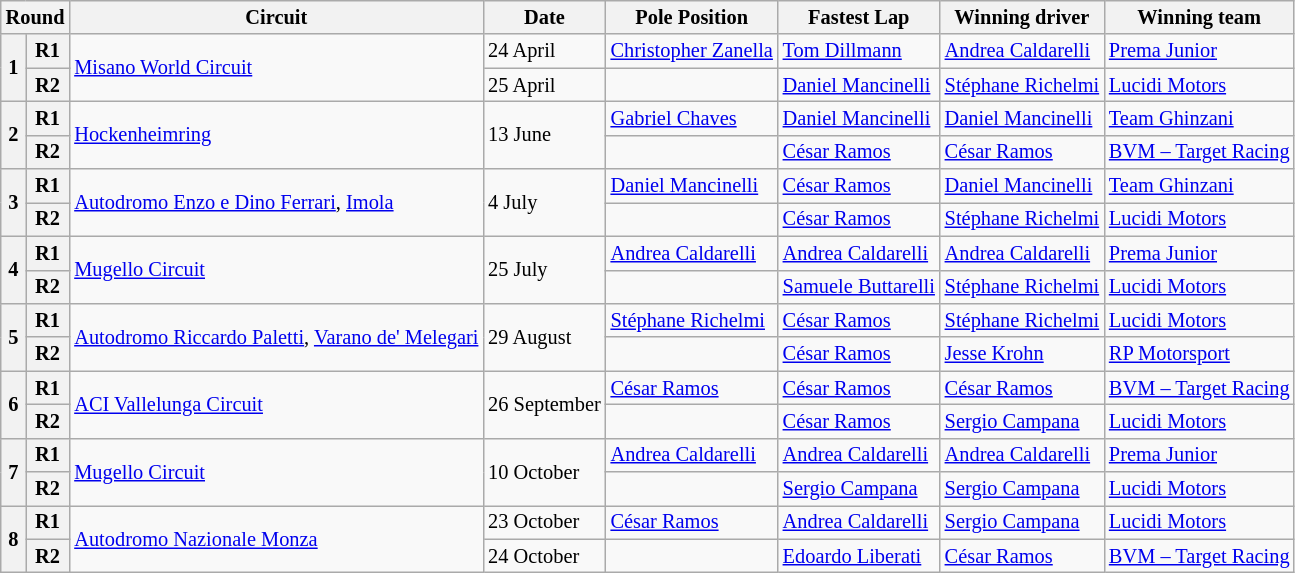<table class="wikitable" style="font-size: 85%;">
<tr>
<th colspan=2>Round</th>
<th>Circuit</th>
<th>Date</th>
<th>Pole Position</th>
<th>Fastest Lap</th>
<th>Winning driver</th>
<th>Winning team</th>
</tr>
<tr>
<th rowspan=2>1</th>
<th>R1</th>
<td rowspan=2> <a href='#'>Misano World Circuit</a></td>
<td>24 April</td>
<td nowrap> <a href='#'>Christopher Zanella</a></td>
<td> <a href='#'>Tom Dillmann</a></td>
<td> <a href='#'>Andrea Caldarelli</a></td>
<td> <a href='#'>Prema Junior</a></td>
</tr>
<tr>
<th>R2</th>
<td>25 April</td>
<td></td>
<td> <a href='#'>Daniel Mancinelli</a></td>
<td> <a href='#'>Stéphane Richelmi</a></td>
<td> <a href='#'>Lucidi Motors</a></td>
</tr>
<tr>
<th rowspan=2>2</th>
<th>R1</th>
<td rowspan=2> <a href='#'>Hockenheimring</a></td>
<td rowspan=2>13 June</td>
<td> <a href='#'>Gabriel Chaves</a></td>
<td> <a href='#'>Daniel Mancinelli</a></td>
<td> <a href='#'>Daniel Mancinelli</a></td>
<td> <a href='#'>Team Ghinzani</a></td>
</tr>
<tr>
<th>R2</th>
<td></td>
<td> <a href='#'>César Ramos</a></td>
<td> <a href='#'>César Ramos</a></td>
<td> <a href='#'>BVM – Target Racing</a></td>
</tr>
<tr>
<th rowspan=2>3</th>
<th>R1</th>
<td rowspan=2> <a href='#'>Autodromo Enzo e Dino Ferrari</a>, <a href='#'>Imola</a></td>
<td rowspan=2>4 July</td>
<td> <a href='#'>Daniel Mancinelli</a></td>
<td> <a href='#'>César Ramos</a></td>
<td> <a href='#'>Daniel Mancinelli</a></td>
<td> <a href='#'>Team Ghinzani</a></td>
</tr>
<tr>
<th>R2</th>
<td></td>
<td> <a href='#'>César Ramos</a></td>
<td> <a href='#'>Stéphane Richelmi</a></td>
<td> <a href='#'>Lucidi Motors</a></td>
</tr>
<tr>
<th rowspan=2>4</th>
<th>R1</th>
<td rowspan=2> <a href='#'>Mugello Circuit</a></td>
<td rowspan=2>25 July</td>
<td> <a href='#'>Andrea Caldarelli</a></td>
<td> <a href='#'>Andrea Caldarelli</a></td>
<td> <a href='#'>Andrea Caldarelli</a></td>
<td> <a href='#'>Prema Junior</a></td>
</tr>
<tr>
<th>R2</th>
<td></td>
<td nowrap> <a href='#'>Samuele Buttarelli</a></td>
<td> <a href='#'>Stéphane Richelmi</a></td>
<td> <a href='#'>Lucidi Motors</a></td>
</tr>
<tr>
<th rowspan=2>5</th>
<th>R1</th>
<td rowspan=2 nowrap> <a href='#'>Autodromo Riccardo Paletti</a>, <a href='#'>Varano de' Melegari</a></td>
<td rowspan=2>29 August</td>
<td nowrap> <a href='#'>Stéphane Richelmi</a></td>
<td> <a href='#'>César Ramos</a></td>
<td nowrap> <a href='#'>Stéphane Richelmi</a></td>
<td> <a href='#'>Lucidi Motors</a></td>
</tr>
<tr>
<th>R2</th>
<td></td>
<td> <a href='#'>César Ramos</a></td>
<td> <a href='#'>Jesse Krohn</a></td>
<td> <a href='#'>RP Motorsport</a></td>
</tr>
<tr>
<th rowspan=2>6</th>
<th>R1</th>
<td rowspan=2> <a href='#'>ACI Vallelunga Circuit</a></td>
<td rowspan=2 nowrap>26 September</td>
<td> <a href='#'>César Ramos</a></td>
<td> <a href='#'>César Ramos</a></td>
<td> <a href='#'>César Ramos</a></td>
<td> <a href='#'>BVM – Target Racing</a></td>
</tr>
<tr>
<th>R2</th>
<td></td>
<td> <a href='#'>César Ramos</a></td>
<td> <a href='#'>Sergio Campana</a></td>
<td> <a href='#'>Lucidi Motors</a></td>
</tr>
<tr>
<th rowspan=2>7</th>
<th>R1</th>
<td rowspan=2> <a href='#'>Mugello Circuit</a></td>
<td rowspan=2>10 October</td>
<td nowrap> <a href='#'>Andrea Caldarelli</a></td>
<td nowrap> <a href='#'>Andrea Caldarelli</a></td>
<td nowrap> <a href='#'>Andrea Caldarelli</a></td>
<td nowrap> <a href='#'>Prema Junior</a></td>
</tr>
<tr>
<th>R2</th>
<td></td>
<td> <a href='#'>Sergio Campana</a></td>
<td> <a href='#'>Sergio Campana</a></td>
<td> <a href='#'>Lucidi Motors</a></td>
</tr>
<tr>
<th rowspan=2>8</th>
<th>R1</th>
<td rowspan=2> <a href='#'>Autodromo Nazionale Monza</a></td>
<td>23 October</td>
<td> <a href='#'>César Ramos</a></td>
<td> <a href='#'>Andrea Caldarelli</a></td>
<td> <a href='#'>Sergio Campana</a></td>
<td> <a href='#'>Lucidi Motors</a></td>
</tr>
<tr>
<th>R2</th>
<td>24 October</td>
<td></td>
<td> <a href='#'>Edoardo Liberati</a></td>
<td> <a href='#'>César Ramos</a></td>
<td nowrap> <a href='#'>BVM – Target Racing</a></td>
</tr>
</table>
